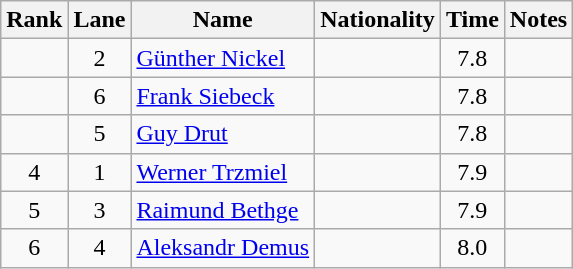<table class="wikitable sortable" style="text-align:center">
<tr>
<th>Rank</th>
<th>Lane</th>
<th>Name</th>
<th>Nationality</th>
<th>Time</th>
<th>Notes</th>
</tr>
<tr>
<td></td>
<td>2</td>
<td align="left"><a href='#'>Günther Nickel</a></td>
<td align=left></td>
<td>7.8</td>
<td></td>
</tr>
<tr>
<td></td>
<td>6</td>
<td align="left"><a href='#'>Frank Siebeck</a></td>
<td align=left></td>
<td>7.8</td>
<td></td>
</tr>
<tr>
<td></td>
<td>5</td>
<td align="left"><a href='#'>Guy Drut</a></td>
<td align=left></td>
<td>7.8</td>
<td></td>
</tr>
<tr>
<td>4</td>
<td>1</td>
<td align="left"><a href='#'>Werner Trzmiel</a></td>
<td align=left></td>
<td>7.9</td>
<td></td>
</tr>
<tr>
<td>5</td>
<td>3</td>
<td align="left"><a href='#'>Raimund Bethge</a></td>
<td align=left></td>
<td>7.9</td>
<td></td>
</tr>
<tr>
<td>6</td>
<td>4</td>
<td align="left"><a href='#'>Aleksandr Demus</a></td>
<td align=left></td>
<td>8.0</td>
<td></td>
</tr>
</table>
